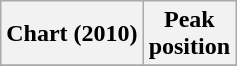<table class="wikitable plainrowheaders" style="text-align: center;">
<tr>
<th>Chart (2010)</th>
<th>Peak<br>position</th>
</tr>
<tr>
</tr>
</table>
